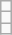<table class="wikitable">
<tr>
<td></td>
</tr>
<tr>
<td></td>
</tr>
<tr>
<td></td>
</tr>
</table>
